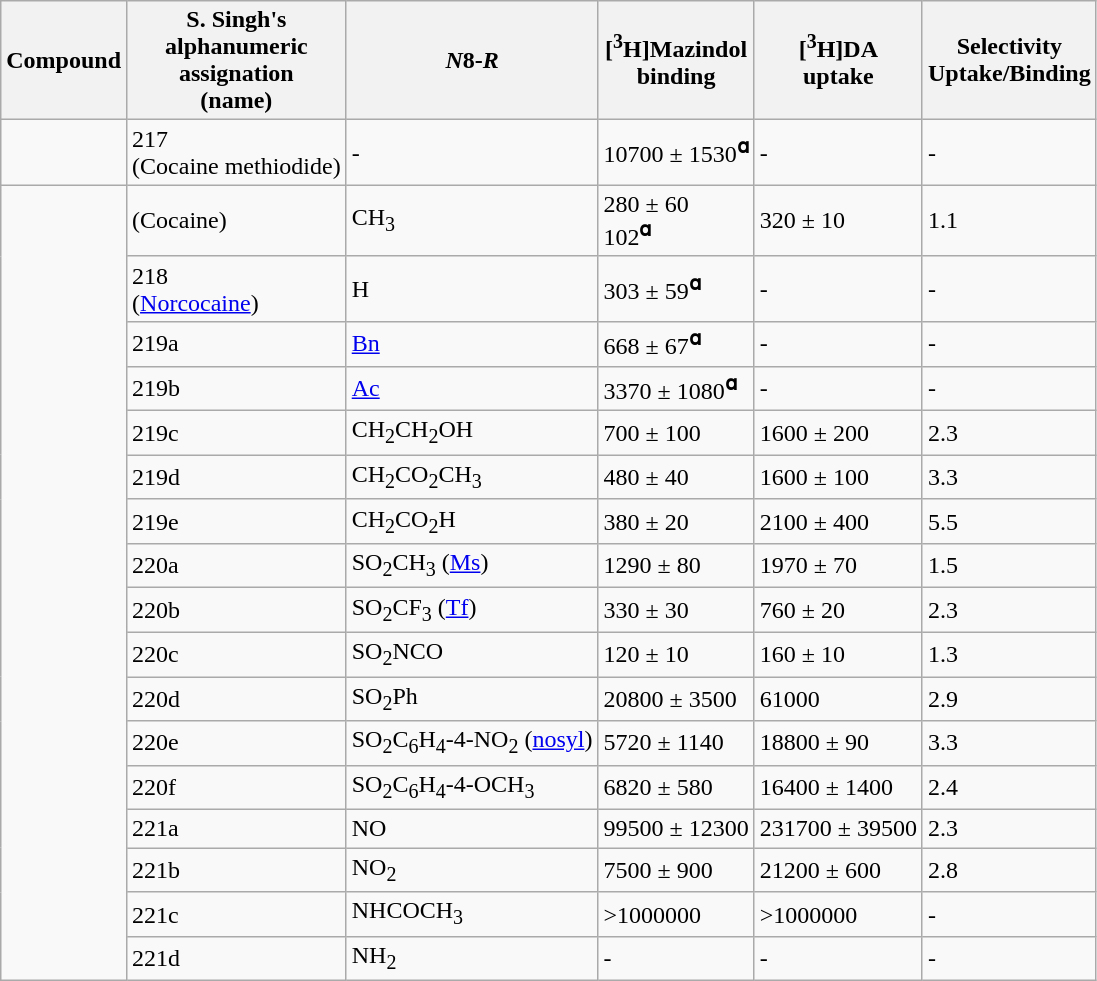<table class="wikitable sortable">
<tr>
<th>Compound</th>
<th>S. Singh's<br>alphanumeric<br>assignation<br>(name)</th>
<th><em>N</em>8-<em>R</em></th>
<th>[<sup>3</sup>H]Mazindol<br>binding</th>
<th>[<sup>3</sup>H]DA<br>uptake</th>
<th>Selectivity<br>Uptake/Binding</th>
</tr>
<tr>
<td></td>
<td>217<br>(Cocaine methiodide)</td>
<td>-</td>
<td>10700 ± 1530<sup><strong>ɑ</strong></sup></td>
<td>-</td>
<td>-</td>
</tr>
<tr>
<td rowspan=17></td>
<td>(Cocaine)</td>
<td>CH<sub>3</sub></td>
<td>280 ± 60<br>102<sup><strong>ɑ</strong></sup></td>
<td>320 ± 10</td>
<td>1.1</td>
</tr>
<tr>
<td>218<br>(<a href='#'>Norcocaine</a>)</td>
<td>H</td>
<td>303 ± 59<sup><strong>ɑ</strong></sup></td>
<td>-</td>
<td>-</td>
</tr>
<tr>
<td>219a</td>
<td><a href='#'>Bn</a></td>
<td>668 ± 67<sup><strong>ɑ</strong></sup></td>
<td>-</td>
<td>-</td>
</tr>
<tr>
<td>219b</td>
<td><a href='#'>Ac</a></td>
<td>3370 ± 1080<sup><strong>ɑ</strong></sup></td>
<td>-</td>
<td>-</td>
</tr>
<tr>
<td>219c</td>
<td>CH<sub>2</sub>CH<sub>2</sub>OH</td>
<td>700 ± 100</td>
<td>1600 ± 200</td>
<td>2.3</td>
</tr>
<tr>
<td>219d</td>
<td>CH<sub>2</sub>CO<sub>2</sub>CH<sub>3</sub></td>
<td>480 ± 40</td>
<td>1600 ± 100</td>
<td>3.3</td>
</tr>
<tr>
<td>219e</td>
<td>CH<sub>2</sub>CO<sub>2</sub>H</td>
<td>380 ± 20</td>
<td>2100 ± 400</td>
<td>5.5</td>
</tr>
<tr>
<td>220a</td>
<td>SO<sub>2</sub>CH<sub>3</sub> (<a href='#'>Ms</a>)</td>
<td>1290 ± 80</td>
<td>1970 ± 70</td>
<td>1.5</td>
</tr>
<tr>
<td>220b</td>
<td>SO<sub>2</sub>CF<sub>3</sub> (<a href='#'>Tf</a>)</td>
<td>330 ± 30</td>
<td>760 ± 20</td>
<td>2.3</td>
</tr>
<tr>
<td>220c</td>
<td>SO<sub>2</sub>NCO</td>
<td>120 ± 10</td>
<td>160 ± 10</td>
<td>1.3</td>
</tr>
<tr>
<td>220d</td>
<td>SO<sub>2</sub>Ph</td>
<td>20800 ± 3500</td>
<td>61000</td>
<td>2.9</td>
</tr>
<tr>
<td>220e</td>
<td>SO<sub>2</sub>C<sub>6</sub>H<sub>4</sub>-4-NO<sub>2</sub> (<a href='#'>nosyl</a>)</td>
<td>5720 ± 1140</td>
<td>18800 ± 90</td>
<td>3.3</td>
</tr>
<tr>
<td>220f</td>
<td>SO<sub>2</sub>C<sub>6</sub>H<sub>4</sub>-4-OCH<sub>3</sub></td>
<td>6820 ± 580</td>
<td>16400 ± 1400</td>
<td>2.4</td>
</tr>
<tr>
<td>221a</td>
<td>NO</td>
<td>99500 ± 12300</td>
<td>231700 ± 39500</td>
<td>2.3</td>
</tr>
<tr>
<td>221b</td>
<td>NO<sub>2</sub></td>
<td>7500 ± 900</td>
<td>21200 ± 600</td>
<td>2.8</td>
</tr>
<tr>
<td>221c</td>
<td>NHCOCH<sub>3</sub></td>
<td>>1000000</td>
<td>>1000000</td>
<td>-</td>
</tr>
<tr>
<td>221d</td>
<td>NH<sub>2</sub></td>
<td>-</td>
<td>-</td>
<td>-</td>
</tr>
</table>
